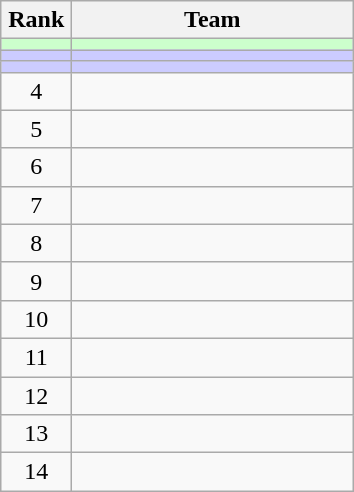<table class="wikitable" style="text-align: left;">
<tr>
<th width=40>Rank</th>
<th width=180>Team</th>
</tr>
<tr bgcolor=ccffcc>
<td align=center></td>
<td></td>
</tr>
<tr bgcolor=ccccff>
<td align=center></td>
<td></td>
</tr>
<tr bgcolor=ccccff>
<td align=center></td>
<td></td>
</tr>
<tr>
<td align=center>4</td>
<td></td>
</tr>
<tr>
<td align=center>5</td>
<td></td>
</tr>
<tr>
<td align=center>6</td>
<td></td>
</tr>
<tr>
<td align=center>7</td>
<td></td>
</tr>
<tr>
<td align=center>8</td>
<td></td>
</tr>
<tr>
<td align=center>9</td>
<td></td>
</tr>
<tr>
<td align=center>10</td>
<td></td>
</tr>
<tr>
<td align=center>11</td>
<td></td>
</tr>
<tr>
<td align=center>12</td>
<td></td>
</tr>
<tr>
<td align=center>13</td>
<td></td>
</tr>
<tr>
<td align=center>14</td>
<td></td>
</tr>
</table>
